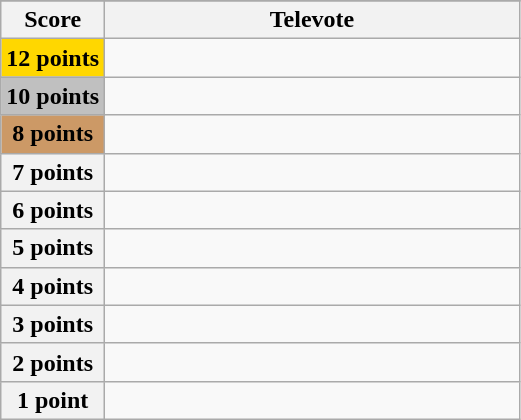<table class="wikitable">
<tr>
</tr>
<tr>
<th scope="col" width="20%">Score</th>
<th scope="col" width="80%">Televote</th>
</tr>
<tr>
<th scope="row" style="Background:gold">12 points</th>
<td></td>
</tr>
<tr>
<th scope="row" style="background:silver">10 points</th>
<td></td>
</tr>
<tr>
<th scope="row" style="background:#CC9966">8 points</th>
<td></td>
</tr>
<tr>
<th scope="row">7 points</th>
<td></td>
</tr>
<tr>
<th scope="row">6 points</th>
<td></td>
</tr>
<tr>
<th scope="row">5 points</th>
<td></td>
</tr>
<tr>
<th scope="row">4 points</th>
<td></td>
</tr>
<tr>
<th scope="row">3 points</th>
<td></td>
</tr>
<tr>
<th scope="row">2 points</th>
<td></td>
</tr>
<tr>
<th scope="row">1 point</th>
<td></td>
</tr>
</table>
